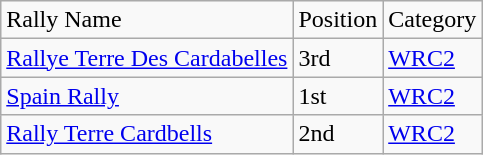<table class="wikitable">
<tr>
<td>Rally Name</td>
<td>Position</td>
<td>Category</td>
</tr>
<tr>
<td><a href='#'>Rallye Terre Des Cardabelles</a> </td>
<td>3rd</td>
<td><a href='#'>WRC2</a></td>
</tr>
<tr>
<td><a href='#'>Spain Rally</a>  </td>
<td>1st</td>
<td><a href='#'>WRC2</a></td>
</tr>
<tr>
<td><a href='#'>Rally Terre Cardbells</a> </td>
<td>2nd</td>
<td><a href='#'>WRC2</a></td>
</tr>
</table>
